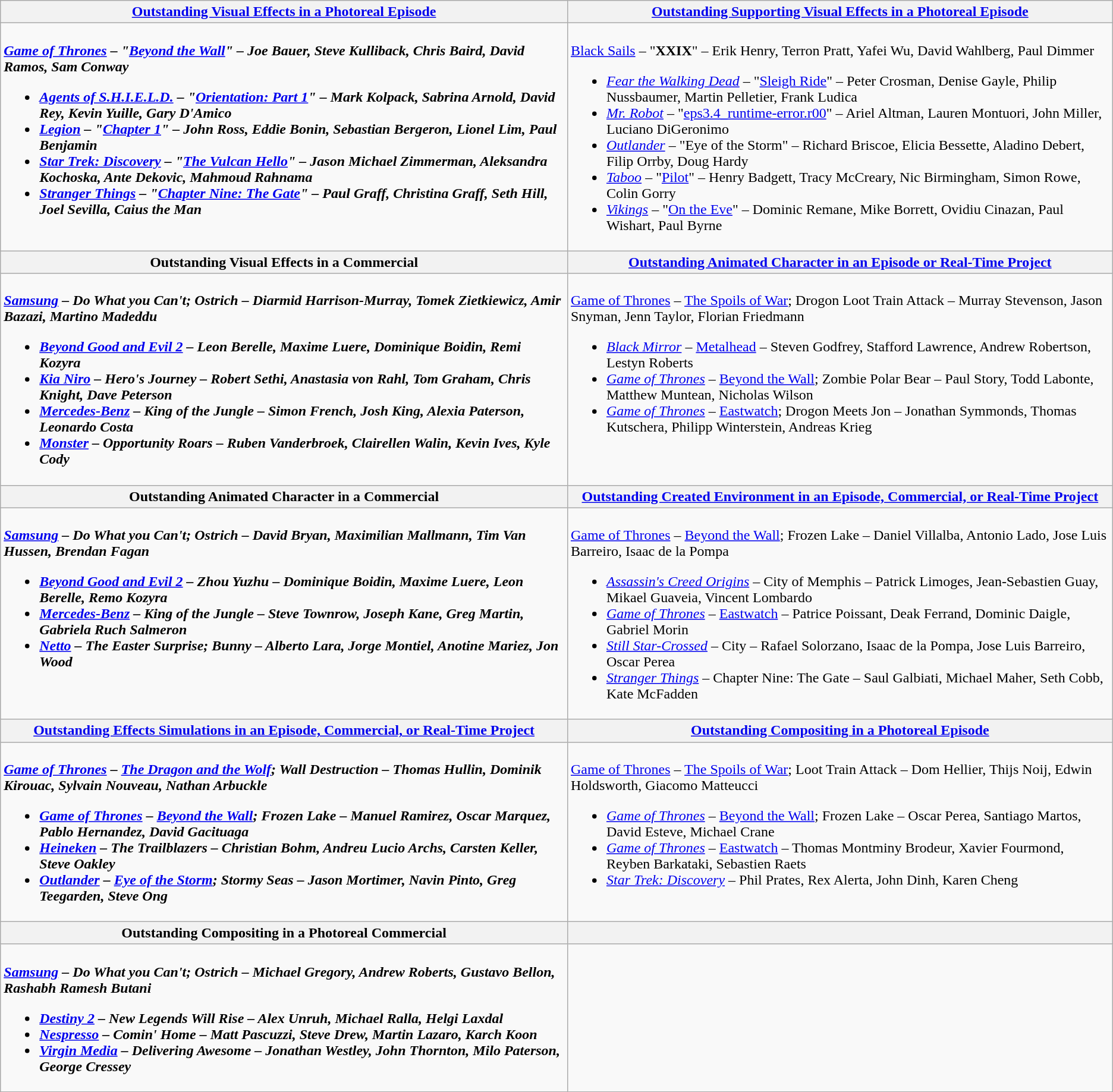<table class=wikitable style="width=100%">
<tr>
<th style="width=50%"><strong><a href='#'>Outstanding Visual Effects in a Photoreal Episode</a></strong></th>
<th style="width=50%"><strong><a href='#'>Outstanding Supporting Visual Effects in a Photoreal Episode</a></strong></th>
</tr>
<tr>
<td valign="top"><br><strong><em><a href='#'>Game of Thrones</a><em> –<strong> "</strong><a href='#'>Beyond the Wall</a><strong>" – Joe Bauer, Steve Kulliback, Chris Baird, David Ramos, Sam Conway<ul><li></em><a href='#'>Agents of S.H.I.E.L.D.</a><em> – "<a href='#'>Orientation: Part 1</a>" – Mark Kolpack, Sabrina Arnold, David Rey, Kevin Yuille, Gary D'Amico</li><li></em><a href='#'>Legion</a><em> – "<a href='#'>Chapter 1</a>" – John Ross, Eddie Bonin, Sebastian Bergeron, Lionel Lim, Paul Benjamin</li><li></em><a href='#'>Star Trek: Discovery</a><em> – "<a href='#'>The Vulcan Hello</a>" – Jason Michael Zimmerman, Aleksandra Kochoska, Ante Dekovic, Mahmoud Rahnama</li><li></em><a href='#'>Stranger Things</a><em> – "<a href='#'>Chapter Nine: The Gate</a>" – Paul Graff, Christina Graff, Seth Hill, Joel Sevilla, Caius the Man</li></ul></td>
<td valign="top"><br></em></strong><a href='#'>Black Sails</a></em> –</strong> "<strong>XXIX</strong>" – Erik Henry, Terron Pratt, Yafei Wu, David Wahlberg, Paul Dimmer<ul><li><em><a href='#'>Fear the Walking Dead</a></em> – "<a href='#'>Sleigh Ride</a>" – Peter Crosman, Denise Gayle, Philip Nussbaumer, Martin Pelletier, Frank Ludica</li><li><em><a href='#'>Mr. Robot</a></em> – "<a href='#'>eps3.4_runtime-error.r00</a>" – Ariel Altman, Lauren Montuori, John Miller, Luciano DiGeronimo</li><li><em><a href='#'>Outlander</a></em> – "Eye of the Storm" – Richard Briscoe, Elicia Bessette, Aladino Debert, Filip Orrby, Doug Hardy</li><li><em><a href='#'>Taboo</a></em> – "<a href='#'>Pilot</a>" – Henry Badgett, Tracy McCreary, Nic Birmingham, Simon Rowe, Colin Gorry</li><li><em><a href='#'>Vikings</a></em> – "<a href='#'>On the Eve</a>" – Dominic Remane, Mike Borrett, Ovidiu Cinazan, Paul Wishart, Paul Byrne</li></ul></td>
</tr>
<tr>
<th style="width=50%"><strong>Outstanding Visual Effects in a Commercial</strong></th>
<th style="width=50%"><strong><a href='#'>Outstanding Animated Character in an Episode or Real-Time Project</a></strong></th>
</tr>
<tr>
<td valign="top"><br><strong><em><a href='#'>Samsung</a><em> – Do What you Can't; Ostrich<strong> – Diarmid Harrison-Murray, Tomek Zietkiewicz, Amir Bazazi, Martino Madeddu<ul><li></em><a href='#'>Beyond Good and Evil 2</a><em> – Leon Berelle, Maxime Luere, Dominique Boidin, Remi Kozyra</li><li></em><a href='#'>Kia Niro</a><em> – Hero's Journey – Robert Sethi, Anastasia von Rahl, Tom Graham, Chris Knight, Dave Peterson</li><li></em><a href='#'>Mercedes-Benz</a><em> – King of the Jungle – Simon French, Josh King, Alexia Paterson, Leonardo Costa</li><li></em><a href='#'>Monster</a><em> – Opportunity Roars – Ruben Vanderbroek, Clairellen Walin, Kevin Ives, Kyle Cody</li></ul></td>
<td valign="top"><br></em></strong><a href='#'>Game of Thrones</a></em> – <a href='#'>The Spoils of War</a>; Drogon Loot Train Attack</strong> – Murray Stevenson, Jason Snyman, Jenn Taylor, Florian Friedmann<ul><li><em><a href='#'>Black Mirror</a></em> – <a href='#'>Metalhead</a> – Steven Godfrey, Stafford Lawrence, Andrew Robertson, Lestyn Roberts</li><li><em><a href='#'>Game of Thrones</a></em> – <a href='#'>Beyond the Wall</a>; Zombie Polar Bear – Paul Story, Todd Labonte, Matthew Muntean, Nicholas Wilson</li><li><em><a href='#'>Game of Thrones</a></em> – <a href='#'>Eastwatch</a>; Drogon Meets Jon – Jonathan Symmonds, Thomas Kutschera, Philipp Winterstein, Andreas Krieg</li></ul></td>
</tr>
<tr>
<th style="width=50%"><strong>Outstanding Animated Character in a Commercial</strong></th>
<th style="width=50%"><strong><a href='#'>Outstanding Created Environment in an Episode, Commercial, or Real-Time Project</a></strong></th>
</tr>
<tr>
<td valign="top"><br><strong><em><a href='#'>Samsung</a><em> – Do What you Can't; Ostrich <strong>– David Bryan, Maximilian Mallmann, Tim Van Hussen, Brendan Fagan<ul><li></em><a href='#'>Beyond Good and Evil 2</a><em> – Zhou Yuzhu – Dominique Boidin, Maxime Luere, Leon Berelle, Remo Kozyra</li><li></em><a href='#'>Mercedes-Benz</a><em> – King of the Jungle – Steve Townrow, Joseph Kane, Greg Martin, Gabriela Ruch Salmeron</li><li></em><a href='#'>Netto</a><em> – The Easter Surprise; Bunny – Alberto Lara, Jorge Montiel, Anotine Mariez, Jon Wood</li></ul></td>
<td valign="top"><br></em></strong><a href='#'>Game of Thrones</a></em> – <a href='#'>Beyond the Wall</a>; Frozen Lake</strong> – Daniel Villalba, Antonio Lado, Jose Luis Barreiro, Isaac de la Pompa<ul><li><em><a href='#'>Assassin's Creed Origins</a></em> – City of Memphis – Patrick Limoges, Jean-Sebastien Guay, Mikael Guaveia, Vincent Lombardo</li><li><em><a href='#'>Game of Thrones</a></em> – <a href='#'>Eastwatch</a> – Patrice Poissant, Deak Ferrand, Dominic Daigle, Gabriel Morin</li><li><em><a href='#'>Still Star-Crossed</a></em> – City – Rafael Solorzano, Isaac de la Pompa, Jose Luis Barreiro, Oscar Perea</li><li><em><a href='#'>Stranger Things</a></em> – Chapter Nine: The Gate – Saul Galbiati, Michael Maher, Seth Cobb, Kate McFadden</li></ul></td>
</tr>
<tr>
<th style="width=50%"><strong><a href='#'>Outstanding Effects Simulations in an Episode, Commercial, or Real-Time Project</a></strong></th>
<th style="width=50%"><strong><a href='#'>Outstanding Compositing in a Photoreal Episode</a></strong></th>
</tr>
<tr>
<td valign="top"><br><strong><em><a href='#'>Game of Thrones</a><em> – <a href='#'>The Dragon and the Wolf</a>; Wall Destruction<strong> – Thomas Hullin, Dominik Kirouac, Sylvain Nouveau, Nathan Arbuckle<ul><li></em><a href='#'>Game of Thrones</a><em> – <a href='#'>Beyond the Wall</a>; Frozen Lake – Manuel Ramirez, Oscar Marquez, Pablo Hernandez, David Gacituaga</li><li></em><a href='#'>Heineken</a><em> – The Trailblazers – Christian Bohm, Andreu Lucio Archs, Carsten Keller, Steve Oakley</li><li></em><a href='#'>Outlander</a><em> – <a href='#'>Eye of the Storm</a>; Stormy Seas – Jason Mortimer, Navin Pinto, Greg Teegarden, Steve Ong</li></ul></td>
<td valign="top"><br></em></strong><a href='#'>Game of Thrones</a></em> – <a href='#'>The Spoils of War</a>; Loot Train Attack</strong> – Dom Hellier, Thijs Noij, Edwin Holdsworth, Giacomo Matteucci<ul><li><em><a href='#'>Game of Thrones</a></em> – <a href='#'>Beyond the Wall</a>; Frozen Lake – Oscar Perea, Santiago Martos, David Esteve, Michael Crane</li><li><em><a href='#'>Game of Thrones</a></em> – <a href='#'>Eastwatch</a> – Thomas Montminy Brodeur, Xavier Fourmond, Reyben Barkataki, Sebastien Raets</li><li><em><a href='#'>Star Trek: Discovery</a></em> – Phil Prates, Rex Alerta, John Dinh, Karen Cheng</li></ul></td>
</tr>
<tr>
<th style="width=50%"><strong>Outstanding Compositing in a Photoreal Commercial</strong></th>
<th style="width=50%"></th>
</tr>
<tr>
<td valign="top"><br><strong><em><a href='#'>Samsung</a><em> – Do What you Can't; Ostrich<strong> – Michael Gregory, Andrew Roberts, Gustavo Bellon, Rashabh Ramesh Butani<ul><li></em><a href='#'>Destiny 2</a><em> – New Legends Will Rise – Alex Unruh, Michael Ralla, Helgi Laxdal</li><li></em><a href='#'>Nespresso</a><em> – Comin' Home – Matt Pascuzzi, Steve Drew, Martin Lazaro, Karch Koon</li><li></em><a href='#'>Virgin Media</a><em> – Delivering Awesome – Jonathan Westley, John Thornton, Milo Paterson, George Cressey</li></ul></td>
<td valign="top"></td>
</tr>
</table>
